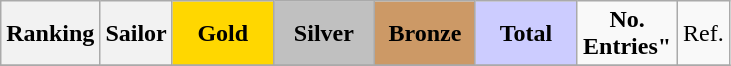<table class="wikitable sortable">
<tr>
<th align=center><strong>Ranking</strong></th>
<th align=center><strong>Sailor</strong></th>
<td style="background:gold; width:60px; text-align:center;"><strong>Gold</strong></td>
<td style="background:silver; width:60px; text-align:center;"><strong>Silver</strong></td>
<td style="background:#c96; width:60px; text-align:center;"><strong>Bronze</strong></td>
<td style="background:#ccf; width:60px; text-align:center;"><strong>Total</strong></td>
<td style="width:60px; text-align:center;"><strong>No. Entries"</strong></td>
<td>Ref.</td>
</tr>
<tr>
</tr>
</table>
